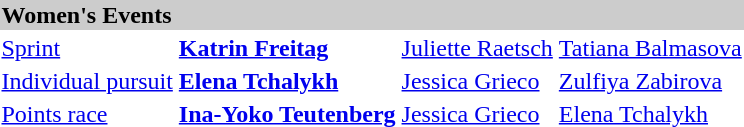<table>
<tr bgcolor="#cccccc">
<td colspan=4><strong>Women's Events</strong></td>
</tr>
<tr>
<td><a href='#'>Sprint</a> <br></td>
<td><strong><a href='#'>Katrin Freitag</a><br><small></small></strong></td>
<td><a href='#'>Juliette Raetsch</a><br><small></small></td>
<td><a href='#'>Tatiana Balmasova</a><br><small></small></td>
</tr>
<tr>
<td><a href='#'>Individual pursuit</a> <br></td>
<td><strong><a href='#'>Elena Tchalykh</a><br><small></small></strong></td>
<td><a href='#'>Jessica Grieco</a><br><small></small></td>
<td><a href='#'>Zulfiya Zabirova</a><br><small></small></td>
</tr>
<tr>
<td><a href='#'>Points race</a> <br></td>
<td><strong><a href='#'>Ina-Yoko Teutenberg</a><br><small></small></strong></td>
<td><a href='#'>Jessica Grieco</a><br><small></small></td>
<td><a href='#'>Elena Tchalykh</a><br><small></small></td>
</tr>
</table>
